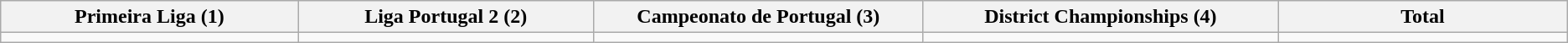<table class="wikitable">
<tr>
<th width="5%">Primeira Liga (1)</th>
<th width="5%">Liga Portugal 2 (2)</th>
<th width="5%">Campeonato de Portugal (3)</th>
<th width="5%">District Championships (4)</th>
<th width="5%">Total</th>
</tr>
<tr>
<td></td>
<td></td>
<td></td>
<td></td>
<td></td>
</tr>
</table>
